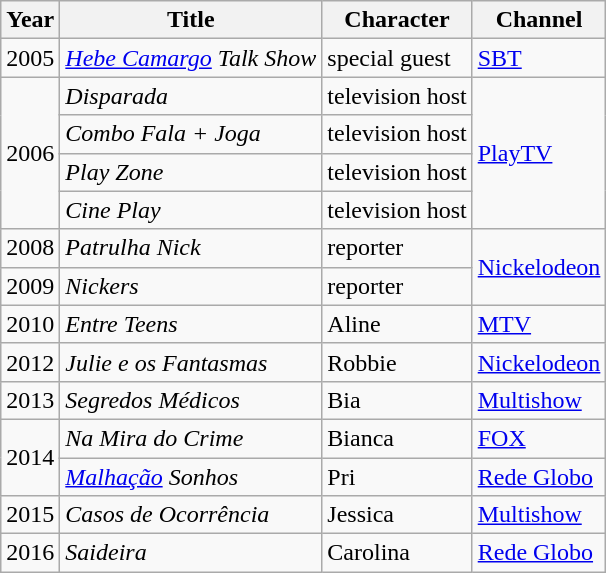<table class="wikitable">
<tr>
<th>Year</th>
<th>Title</th>
<th>Character</th>
<th>Channel</th>
</tr>
<tr>
<td>2005</td>
<td><em><a href='#'>Hebe Camargo</a> Talk Show</em></td>
<td>special guest</td>
<td><a href='#'>SBT</a></td>
</tr>
<tr>
<td rowspan="4">2006</td>
<td><em>Disparada</em></td>
<td>television host</td>
<td rowspan="4"><a href='#'>PlayTV</a></td>
</tr>
<tr>
<td><em>Combo Fala + Joga</em></td>
<td>television host</td>
</tr>
<tr>
<td><em>Play Zone</em></td>
<td>television host</td>
</tr>
<tr>
<td><em>Cine Play</em></td>
<td>television host</td>
</tr>
<tr>
<td>2008</td>
<td><em>Patrulha Nick</em></td>
<td>reporter</td>
<td rowspan="2"><a href='#'>Nickelodeon</a></td>
</tr>
<tr>
<td>2009</td>
<td><em>Nickers</em></td>
<td>reporter</td>
</tr>
<tr>
<td>2010</td>
<td><em>Entre Teens</em></td>
<td>Aline</td>
<td><a href='#'>MTV</a></td>
</tr>
<tr>
<td>2012</td>
<td><em>Julie e os Fantasmas</em></td>
<td>Robbie</td>
<td><a href='#'>Nickelodeon</a></td>
</tr>
<tr>
<td>2013</td>
<td><em>Segredos Médicos</em></td>
<td>Bia</td>
<td><a href='#'>Multishow</a></td>
</tr>
<tr>
<td rowspan="2">2014</td>
<td><em>Na Mira do Crime</em></td>
<td>Bianca</td>
<td><a href='#'>FOX</a></td>
</tr>
<tr>
<td><em><a href='#'>Malhação</a> Sonhos</em></td>
<td>Pri</td>
<td><a href='#'>Rede Globo</a></td>
</tr>
<tr>
<td>2015</td>
<td><em>Casos de Ocorrência</em></td>
<td>Jessica</td>
<td><a href='#'>Multishow</a></td>
</tr>
<tr>
<td>2016</td>
<td><em>Saideira</em></td>
<td>Carolina</td>
<td><a href='#'>Rede Globo</a></td>
</tr>
</table>
